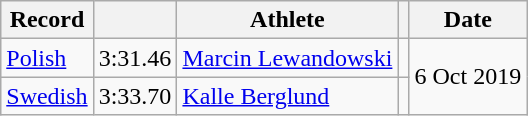<table class="wikitable">
<tr>
<th>Record</th>
<th></th>
<th>Athlete</th>
<th></th>
<th>Date</th>
</tr>
<tr>
<td><a href='#'>Polish</a></td>
<td>3:31.46</td>
<td><a href='#'>Marcin Lewandowski</a></td>
<td></td>
<td rowspan=2 align=right>6 Oct 2019</td>
</tr>
<tr>
<td><a href='#'>Swedish</a></td>
<td>3:33.70</td>
<td><a href='#'>Kalle Berglund</a></td>
<td></td>
</tr>
</table>
